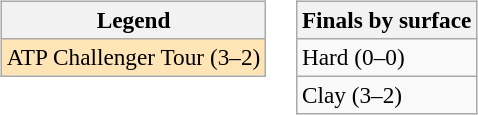<table>
<tr valign=top>
<td><br><table class="wikitable" style=font-size:97%>
<tr>
<th>Legend</th>
</tr>
<tr style="background:moccasin;">
<td>ATP Challenger Tour (3–2)</td>
</tr>
</table>
</td>
<td><br><table class="wikitable" style=font-size:97%>
<tr>
<th>Finals by surface</th>
</tr>
<tr>
<td>Hard (0–0)</td>
</tr>
<tr>
<td>Clay (3–2)</td>
</tr>
</table>
</td>
</tr>
</table>
